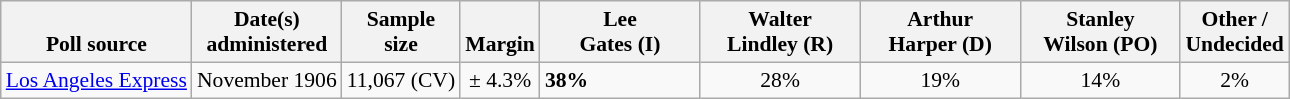<table class="wikitable" style="font-size:90%">
<tr valign=bottom>
<th>Poll source</th>
<th>Date(s)<br>administered</th>
<th>Sample<br>size</th>
<th>Margin<br></th>
<th style="width:100px;">Lee<br>Gates (I)</th>
<th style="width:100px;">Walter<br>Lindley (R)</th>
<th style="width:100px;">Arthur<br>Harper (D)</th>
<th style="width:100px;">Stanley<br>Wilson (PO)</th>
<th>Other /<br>Undecided</th>
</tr>
<tr>
<td><a href='#'>Los Angeles Express</a></td>
<td align=center>November 1906</td>
<td align=center>11,067 (CV)</td>
<td align=center>± 4.3%</td>
<td><strong>38%</strong></td>
<td align=center>28%</td>
<td align=center>19%</td>
<td align=center>14%</td>
<td align=center>2%</td>
</tr>
</table>
